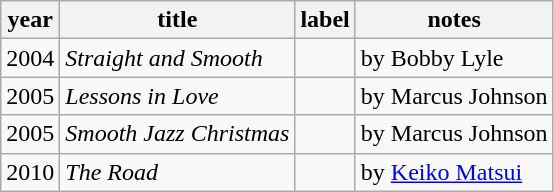<table class = "wikitable">
<tr>
<th>year</th>
<th>title</th>
<th>label</th>
<th>notes</th>
</tr>
<tr>
<td>2004</td>
<td><em>Straight and Smooth</em></td>
<td></td>
<td>by Bobby Lyle</td>
</tr>
<tr>
<td>2005</td>
<td><em>Lessons in Love</em></td>
<td></td>
<td>by Marcus Johnson</td>
</tr>
<tr>
<td>2005</td>
<td><em>Smooth Jazz Christmas</em></td>
<td></td>
<td>by Marcus Johnson</td>
</tr>
<tr>
<td>2010</td>
<td><em>The Road</em></td>
<td></td>
<td>by <a href='#'>Keiko Matsui</a></td>
</tr>
</table>
